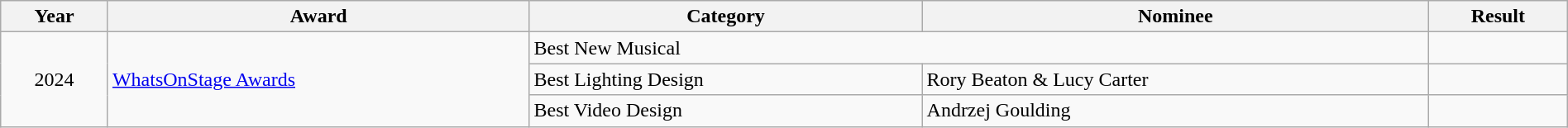<table class="wikitable" style="width:100%;">
<tr>
<th>Year</th>
<th><strong>Award</strong></th>
<th><strong>Category</strong></th>
<th><strong>Nominee</strong></th>
<th>Result</th>
</tr>
<tr>
<td rowspan="3" style="text-align:center;">2024</td>
<td rowspan="3"><a href='#'>WhatsOnStage Awards</a></td>
<td colspan="2">Best New Musical</td>
<td></td>
</tr>
<tr>
<td>Best Lighting Design</td>
<td>Rory Beaton & Lucy Carter</td>
<td></td>
</tr>
<tr>
<td>Best Video Design</td>
<td>Andrzej Goulding</td>
<td></td>
</tr>
</table>
